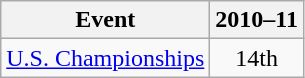<table class="wikitable" style="text-align:center">
<tr>
<th>Event</th>
<th>2010–11</th>
</tr>
<tr>
<td align=left><a href='#'>U.S. Championships</a></td>
<td>14th</td>
</tr>
</table>
